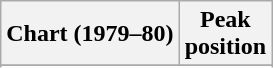<table class="wikitable sortable plainrowheaders" style="text-align:center">
<tr>
<th scope="col">Chart (1979–80)</th>
<th scope="col">Peak<br>position</th>
</tr>
<tr>
</tr>
<tr>
</tr>
</table>
